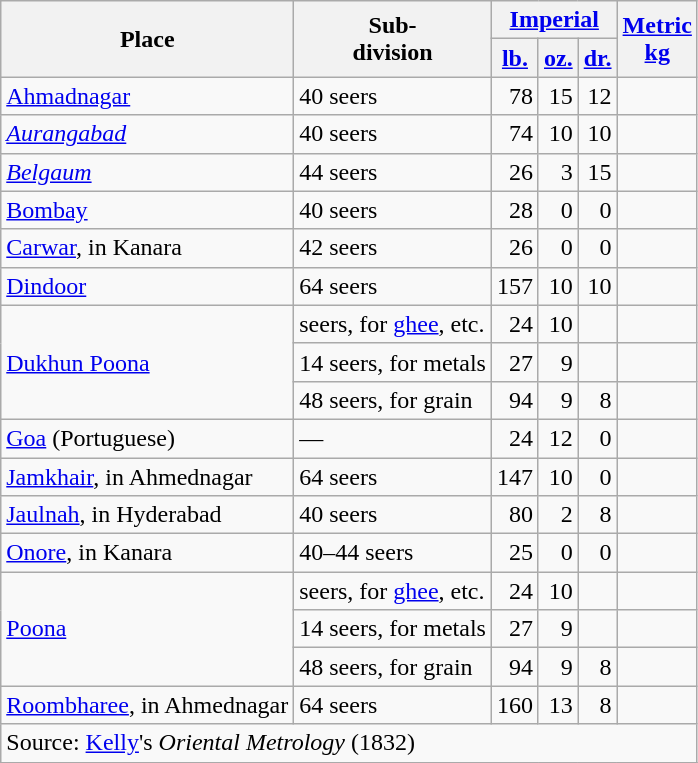<table class="wikitable" >
<tr>
<th rowspan=2>Place</th>
<th rowspan=2>Sub-<br>division</th>
<th colspan=3><a href='#'>Imperial</a></th>
<th rowspan=2><a href='#'>Metric</a><br><a href='#'>kg</a></th>
</tr>
<tr>
<th><a href='#'>lb.</a></th>
<th><a href='#'>oz.</a></th>
<th><a href='#'>dr.</a></th>
</tr>
<tr>
<td><a href='#'>Ahmadnagar</a></td>
<td>40 seers</td>
<td align=right>78</td>
<td align=right>15</td>
<td align=right>12</td>
<td align=right></td>
</tr>
<tr>
<td><em><a href='#'>Aurangabad</a></em></td>
<td>40 seers</td>
<td align=right>74</td>
<td align=right>10</td>
<td align=right>10</td>
<td align=right></td>
</tr>
<tr>
<td><em><a href='#'>Belgaum</a></em></td>
<td>44 seers</td>
<td align=right>26</td>
<td align=right>3</td>
<td align=right>15</td>
<td align=right></td>
</tr>
<tr>
<td><a href='#'>Bombay</a></td>
<td>40 seers</td>
<td align=right>28</td>
<td align=right>0</td>
<td align=right>0</td>
<td align=right></td>
</tr>
<tr>
<td><a href='#'>Carwar</a>, in Kanara</td>
<td>42 seers</td>
<td align=right>26</td>
<td align=right>0</td>
<td align=right>0</td>
<td align=right></td>
</tr>
<tr>
<td><a href='#'>Dindoor</a></td>
<td>64 seers</td>
<td align=right>157</td>
<td align=right>10</td>
<td align=right>10</td>
<td align=right></td>
</tr>
<tr>
<td rowspan=3><a href='#'>Dukhun Poona</a></td>
<td> seers, for <a href='#'>ghee</a>, etc.</td>
<td align=right>24</td>
<td align=right>10</td>
<td align=right></td>
<td align=right></td>
</tr>
<tr>
<td>14 seers, for metals</td>
<td align=right>27</td>
<td align=right>9</td>
<td align=right></td>
<td align=right></td>
</tr>
<tr>
<td>48 seers, for grain</td>
<td align=right>94</td>
<td align=right>9</td>
<td align=right>8</td>
<td align=right></td>
</tr>
<tr>
<td><a href='#'>Goa</a> (Portuguese)</td>
<td>—</td>
<td align=right>24</td>
<td align=right>12</td>
<td align=right>0</td>
<td align=right></td>
</tr>
<tr>
<td><a href='#'>Jamkhair</a>, in Ahmednagar</td>
<td>64 seers</td>
<td align=right>147</td>
<td align=right>10</td>
<td align=right>0</td>
<td align=right></td>
</tr>
<tr>
<td><a href='#'>Jaulnah</a>, in Hyderabad</td>
<td>40 seers</td>
<td align=right>80</td>
<td align=right>2</td>
<td align=right>8</td>
<td align=right></td>
</tr>
<tr>
<td><a href='#'>Onore</a>, in Kanara</td>
<td>40–44 seers</td>
<td align=right>25</td>
<td align=right>0</td>
<td align=right>0</td>
<td align=right></td>
</tr>
<tr>
<td rowspan=3><a href='#'>Poona</a></td>
<td> seers, for <a href='#'>ghee</a>, etc.</td>
<td align=right>24</td>
<td align=right>10</td>
<td align=right></td>
<td align=right></td>
</tr>
<tr>
<td>14 seers, for metals</td>
<td align=right>27</td>
<td align=right>9</td>
<td align=right></td>
<td align=right></td>
</tr>
<tr>
<td>48 seers, for grain</td>
<td align=right>94</td>
<td align=right>9</td>
<td align=right>8</td>
<td align=right></td>
</tr>
<tr>
<td><a href='#'>Roombharee</a>, in Ahmednagar</td>
<td>64 seers</td>
<td align=right>160</td>
<td align=right>13</td>
<td align=right>8</td>
<td align=right></td>
</tr>
<tr>
<td colspan=6>Source: <a href='#'>Kelly</a>'s <em>Oriental Metrology</em> (1832)</td>
</tr>
<tr>
</tr>
</table>
